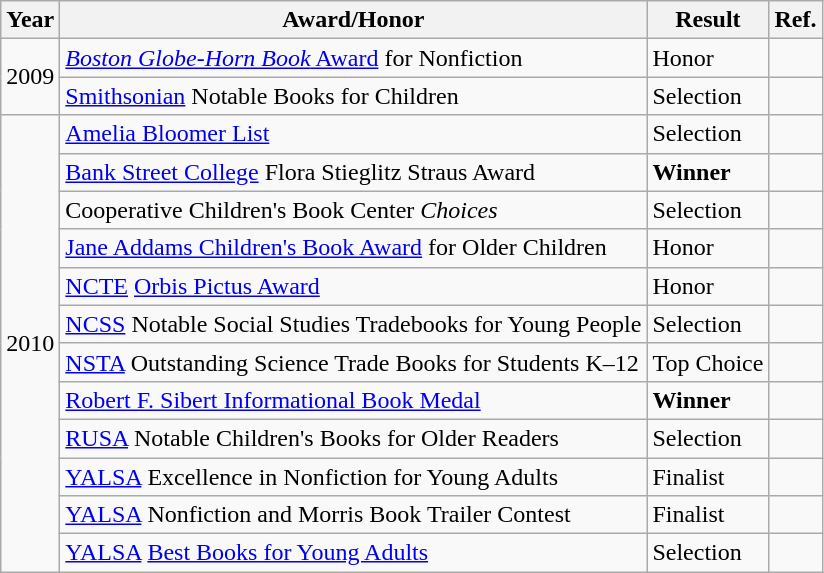<table class="wikitable">
<tr>
<th>Year</th>
<th>Award/Honor</th>
<th>Result</th>
<th>Ref.</th>
</tr>
<tr>
<td rowspan="2">2009</td>
<td><a href='#'><em>Boston Globe-Horn Book</em> Award</a> for Nonfiction</td>
<td>Honor</td>
<td></td>
</tr>
<tr>
<td><a href='#'>Smithsonian</a> Notable Books for Children</td>
<td>Selection</td>
<td></td>
</tr>
<tr>
<td rowspan="12">2010</td>
<td><a href='#'>Amelia Bloomer List</a></td>
<td>Selection</td>
<td></td>
</tr>
<tr>
<td><a href='#'>Bank Street College</a> Flora Stieglitz Straus Award</td>
<td><strong>Winner</strong></td>
<td></td>
</tr>
<tr>
<td>Cooperative Children's Book Center <em>Choices</em></td>
<td>Selection</td>
<td></td>
</tr>
<tr>
<td><a href='#'>Jane Addams Children's Book Award</a> for Older Children</td>
<td>Honor</td>
<td></td>
</tr>
<tr>
<td><a href='#'>NCTE</a> <a href='#'>Orbis Pictus Award</a></td>
<td>Honor</td>
<td></td>
</tr>
<tr>
<td><a href='#'>NCSS</a> Notable Social Studies Tradebooks for Young People</td>
<td>Selection</td>
<td></td>
</tr>
<tr>
<td><a href='#'>NSTA</a> Outstanding Science Trade Books for Students K–12</td>
<td>Top Choice</td>
<td></td>
</tr>
<tr>
<td><a href='#'>Robert F. Sibert Informational Book Medal</a></td>
<td><strong>Winner</strong></td>
<td></td>
</tr>
<tr>
<td><a href='#'>RUSA</a> Notable Children's Books for Older Readers</td>
<td>Selection</td>
<td></td>
</tr>
<tr>
<td><a href='#'>YALSA</a> Excellence in Nonfiction for Young Adults</td>
<td>Finalist</td>
<td></td>
</tr>
<tr>
<td><a href='#'>YALSA</a> Nonfiction and Morris Book Trailer Contest</td>
<td>Finalist</td>
<td></td>
</tr>
<tr>
<td><a href='#'>YALSA</a> <a href='#'>Best Books for Young Adults</a></td>
<td>Selection</td>
<td></td>
</tr>
</table>
